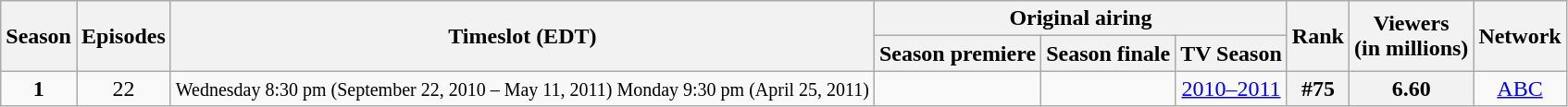<table style="text-align:center;" class="wikitable">
<tr>
<th rowspan="2">Season</th>
<th rowspan="2">Episodes</th>
<th rowspan="2">Timeslot (EDT)</th>
<th colspan="3">Original airing</th>
<th rowspan="2">Rank</th>
<th rowspan="2">Viewers<br>(in millions)<br></th>
<th rowspan="2">Network</th>
</tr>
<tr>
<th>Season premiere</th>
<th>Season finale</th>
<th>TV Season</th>
</tr>
<tr>
<td><strong>1</strong></td>
<td>22</td>
<td style="text-align:center"><small>Wednesday 8:30 pm (September 22, 2010 – May 11, 2011) Monday 9:30 pm (April 25, 2011)</small></td>
<td></td>
<td></td>
<td><a href='#'>2010–2011</a></td>
<th style="text-align:center">#75</th>
<th style="text-align:center">6.60</th>
<td style="text-align:center"><a href='#'>ABC</a></td>
</tr>
</table>
